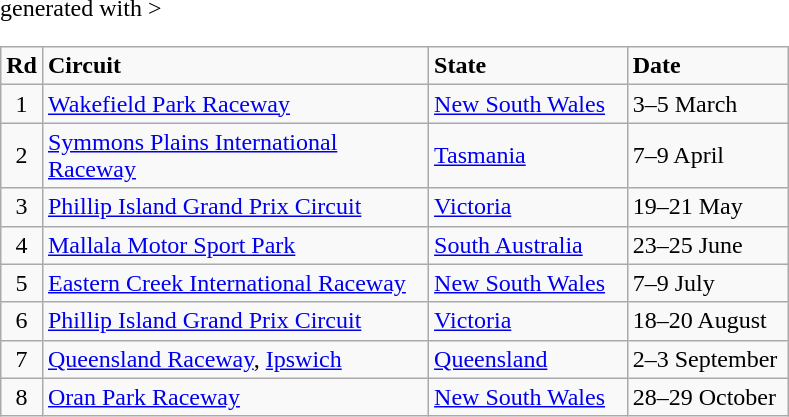<table class="wikitable" <hiddentext>generated with >
<tr style="font-weight:bold">
<td width="18" height="13" align="center">Rd</td>
<td width="250">Circuit</td>
<td width="125">State</td>
<td width="100">Date</td>
</tr>
<tr>
<td height="13" align="center">1</td>
<td><a href='#'>Wakefield Park Raceway</a></td>
<td><a href='#'>New South Wales</a></td>
<td>3–5 March</td>
</tr>
<tr>
<td height="13" align="center">2</td>
<td><a href='#'>Symmons Plains International Raceway</a></td>
<td><a href='#'>Tasmania</a></td>
<td>7–9 April</td>
</tr>
<tr>
<td height="13" align="center">3</td>
<td><a href='#'>Phillip Island Grand Prix Circuit</a></td>
<td><a href='#'>Victoria</a></td>
<td>19–21 May</td>
</tr>
<tr>
<td height="13" align="center">4</td>
<td><a href='#'>Mallala Motor Sport Park</a></td>
<td><a href='#'>South Australia</a></td>
<td>23–25 June</td>
</tr>
<tr>
<td height="13" align="center">5</td>
<td><a href='#'>Eastern Creek International Raceway</a></td>
<td><a href='#'>New South Wales</a></td>
<td>7–9 July</td>
</tr>
<tr>
<td height="13" align="center">6</td>
<td><a href='#'>Phillip Island Grand Prix Circuit</a></td>
<td><a href='#'>Victoria</a></td>
<td>18–20 August</td>
</tr>
<tr>
<td height="13" align="center">7</td>
<td><a href='#'>Queensland Raceway</a>, <a href='#'>Ipswich</a></td>
<td><a href='#'>Queensland</a></td>
<td>2–3 September</td>
</tr>
<tr>
<td height="13" align="center">8</td>
<td><a href='#'>Oran Park Raceway</a></td>
<td><a href='#'>New South Wales</a></td>
<td>28–29 October</td>
</tr>
</table>
